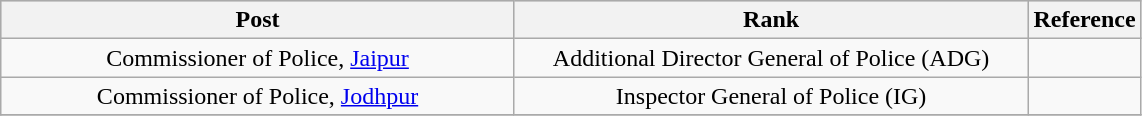<table class="wikitable" style="text-align:center">
<tr style="background:#cccccc">
<th scope="col" style="width: 335px;">Post</th>
<th scope="col" style="width: 335px;">Rank</th>
<th scope="col" style="width: 30px;">Reference</th>
</tr>
<tr>
<td>Commissioner of Police, <a href='#'>Jaipur</a></td>
<td>Additional Director General of Police (ADG)</td>
<td></td>
</tr>
<tr>
<td>Commissioner of Police, <a href='#'>Jodhpur</a></td>
<td>Inspector General of Police (IG)</td>
<td></td>
</tr>
<tr>
</tr>
</table>
